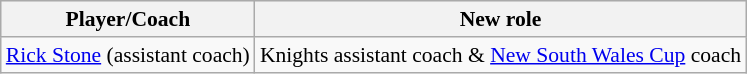<table class="wikitable sortable" style="text-align: center; font-size:90%">
<tr style="background:#efefef;">
<th>Player/Coach</th>
<th>New role</th>
</tr>
<tr>
<td><a href='#'>Rick Stone</a> (assistant coach)</td>
<td>Knights assistant coach & <a href='#'>New South Wales Cup</a> coach</td>
</tr>
</table>
